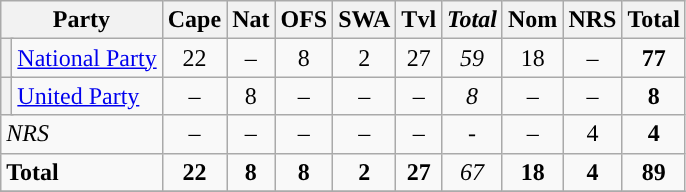<table class="wikitable">
<tr>
<th colspan=3><strong>Party</strong></th>
<th>Cape</th>
<th>Nat</th>
<th>OFS</th>
<th>SWA</th>
<th>Tvl</th>
<th><em>Total</em></th>
<th>Nom</th>
<th>NRS</th>
<th><strong>Total</strong></th>
</tr>
<tr>
<th colspan=2 style="background-color: "></th>
<td><a href='#'>National Party</a></td>
<td align=center>22</td>
<td align=center>–</td>
<td align=center>8</td>
<td align=center>2</td>
<td align=center>27</td>
<td align=center><em>59</em></td>
<td align=center>18</td>
<td align=center>–</td>
<td align=center><strong>77</strong></td>
</tr>
<tr>
<th colspan=2 style="background-color: "></th>
<td><a href='#'>United Party</a></td>
<td align=center>–</td>
<td align=center>8</td>
<td align=center>–</td>
<td align=center>–</td>
<td align=center>–</td>
<td align=center><em>8</em></td>
<td align=center>–</td>
<td align=center>–</td>
<td align=center><strong>8</strong></td>
</tr>
<tr>
<td colspan=3><em>NRS</em></td>
<td align=center>–</td>
<td align=center>–</td>
<td align=center>–</td>
<td align=center>–</td>
<td align=center>–</td>
<td align=center><em>-</em></td>
<td align=center>–</td>
<td align=center>4</td>
<td align=center><strong>4</strong></td>
</tr>
<tr>
<td colspan=3><strong>Total</strong></td>
<td align=center><strong>22</strong></td>
<td align=center><strong>8</strong></td>
<td align=center><strong>8</strong></td>
<td align=center><strong>2</strong></td>
<td align=center><strong>27</strong></td>
<td align=center><em>67</em></td>
<td align=center><strong>18</strong></td>
<td align=center><strong>4</strong></td>
<td align=center><strong>89</strong></td>
</tr>
<tr>
</tr>
</table>
